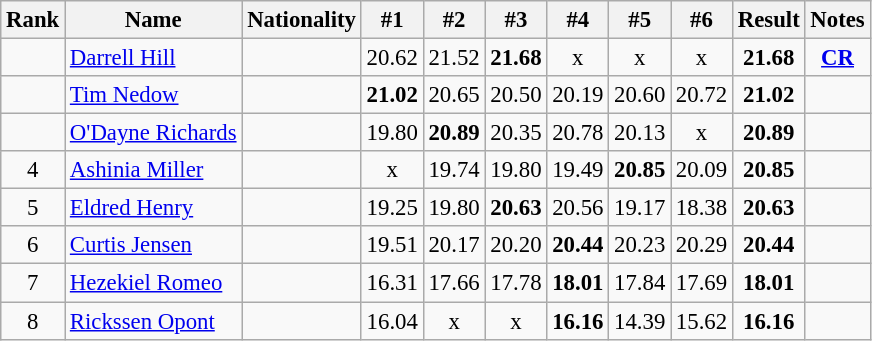<table class="wikitable sortable" style="text-align:center;font-size:95%">
<tr>
<th>Rank</th>
<th>Name</th>
<th>Nationality</th>
<th>#1</th>
<th>#2</th>
<th>#3</th>
<th>#4</th>
<th>#5</th>
<th>#6</th>
<th>Result</th>
<th>Notes</th>
</tr>
<tr>
<td></td>
<td align=left><a href='#'>Darrell Hill</a></td>
<td align=left></td>
<td>20.62</td>
<td>21.52</td>
<td><strong>21.68</strong></td>
<td>x</td>
<td>x</td>
<td>x</td>
<td><strong>21.68</strong></td>
<td><strong><a href='#'>CR</a></strong></td>
</tr>
<tr>
<td></td>
<td align=left><a href='#'>Tim Nedow</a></td>
<td align=left></td>
<td><strong>21.02</strong></td>
<td>20.65</td>
<td>20.50</td>
<td>20.19</td>
<td>20.60</td>
<td>20.72</td>
<td><strong>21.02</strong></td>
<td></td>
</tr>
<tr>
<td></td>
<td align=left><a href='#'>O'Dayne Richards</a></td>
<td align=left></td>
<td>19.80</td>
<td><strong>20.89</strong></td>
<td>20.35</td>
<td>20.78</td>
<td>20.13</td>
<td>x</td>
<td><strong>20.89</strong></td>
<td></td>
</tr>
<tr>
<td>4</td>
<td align=left><a href='#'>Ashinia Miller</a></td>
<td align=left></td>
<td>x</td>
<td>19.74</td>
<td>19.80</td>
<td>19.49</td>
<td><strong>20.85</strong></td>
<td>20.09</td>
<td><strong>20.85</strong></td>
<td></td>
</tr>
<tr>
<td>5</td>
<td align=left><a href='#'>Eldred Henry</a></td>
<td align=left></td>
<td>19.25</td>
<td>19.80</td>
<td><strong>20.63</strong></td>
<td>20.56</td>
<td>19.17</td>
<td>18.38</td>
<td><strong>20.63</strong></td>
<td></td>
</tr>
<tr>
<td>6</td>
<td align=left><a href='#'>Curtis Jensen</a></td>
<td align=left></td>
<td>19.51</td>
<td>20.17</td>
<td>20.20</td>
<td><strong>20.44</strong></td>
<td>20.23</td>
<td>20.29</td>
<td><strong>20.44</strong></td>
<td></td>
</tr>
<tr>
<td>7</td>
<td align=left><a href='#'>Hezekiel Romeo</a></td>
<td align=left></td>
<td>16.31</td>
<td>17.66</td>
<td>17.78</td>
<td><strong>18.01</strong></td>
<td>17.84</td>
<td>17.69</td>
<td><strong>18.01</strong></td>
<td></td>
</tr>
<tr>
<td>8</td>
<td align=left><a href='#'>Rickssen Opont</a></td>
<td align=left></td>
<td>16.04</td>
<td>x</td>
<td>x</td>
<td><strong>16.16</strong></td>
<td>14.39</td>
<td>15.62</td>
<td><strong>16.16</strong></td>
<td></td>
</tr>
</table>
